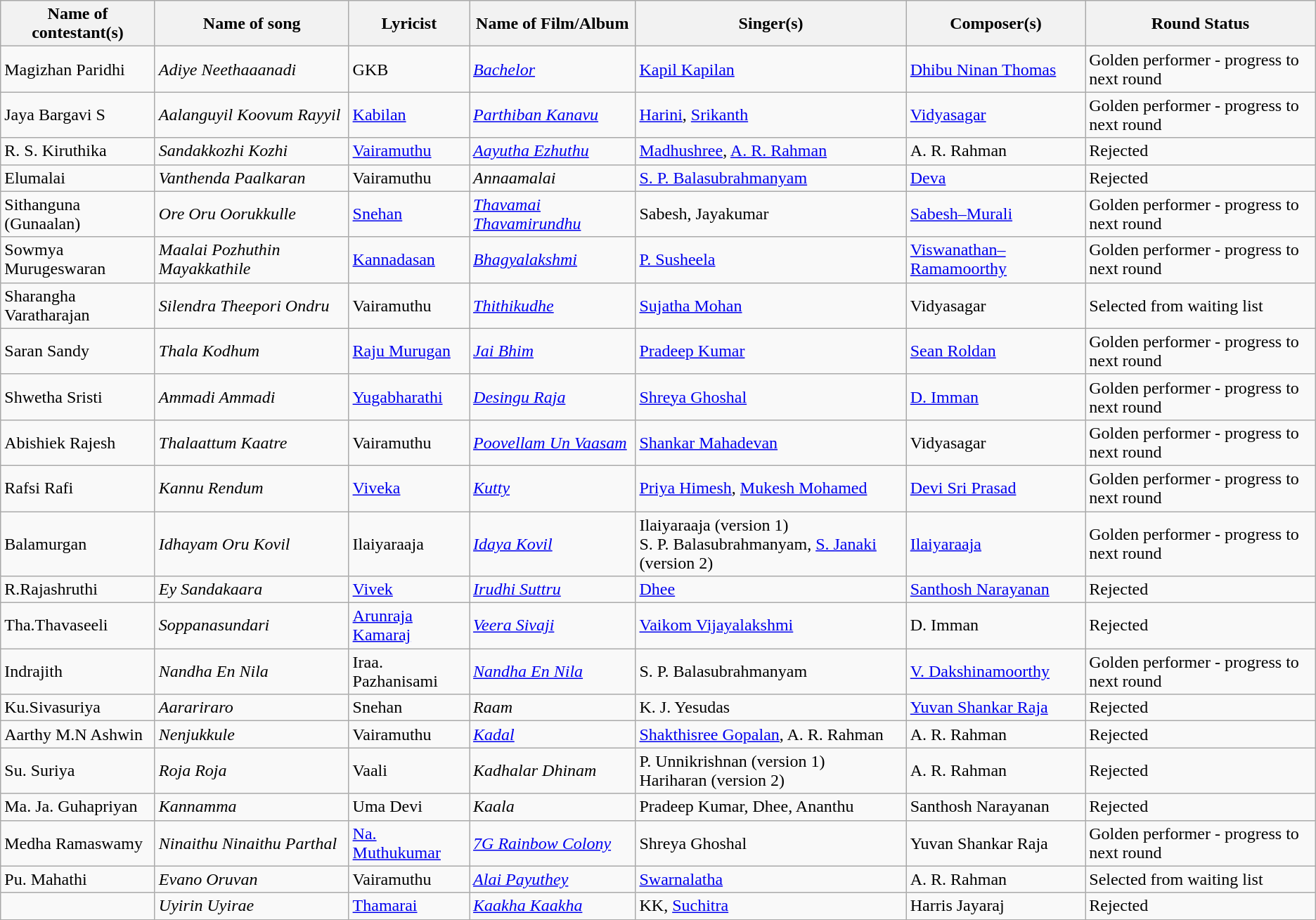<table class="wikitable">
<tr>
<th>Name of contestant(s)</th>
<th>Name of song</th>
<th>Lyricist</th>
<th>Name of Film/Album</th>
<th>Singer(s)</th>
<th>Composer(s)</th>
<th>Round Status</th>
</tr>
<tr>
<td>Magizhan Paridhi</td>
<td><em>Adiye Neethaaanadi</em></td>
<td>GKB</td>
<td><a href='#'><em>Bachelor</em></a></td>
<td><a href='#'>Kapil Kapilan</a></td>
<td><a href='#'>Dhibu Ninan Thomas</a></td>
<td>Golden performer - progress to next round</td>
</tr>
<tr>
<td>Jaya Bargavi S</td>
<td><em>Aalanguyil Koovum Rayyil</em></td>
<td><a href='#'>Kabilan</a></td>
<td><a href='#'><em>Parthiban Kanavu</em></a></td>
<td><a href='#'>Harini</a>, <a href='#'>Srikanth</a></td>
<td><a href='#'>Vidyasagar</a></td>
<td>Golden performer - progress to next round</td>
</tr>
<tr>
<td>R. S. Kiruthika</td>
<td><em>Sandakkozhi Kozhi</em></td>
<td><a href='#'>Vairamuthu</a></td>
<td><a href='#'><em>Aayutha Ezhuthu</em></a></td>
<td><a href='#'>Madhushree</a>, <a href='#'>A. R. Rahman</a></td>
<td>A. R. Rahman</td>
<td>Rejected</td>
</tr>
<tr>
<td>Elumalai</td>
<td><em>Vanthenda Paalkaran</em></td>
<td>Vairamuthu</td>
<td><em>Annaamalai</em></td>
<td><a href='#'>S. P. Balasubrahmanyam</a></td>
<td><a href='#'>Deva</a></td>
<td>Rejected</td>
</tr>
<tr>
<td>Sithanguna (Gunaalan)</td>
<td><em>Ore Oru Oorukkulle</em></td>
<td><a href='#'>Snehan</a></td>
<td><a href='#'><em>Thavamai Thavamirundhu</em></a></td>
<td>Sabesh, Jayakumar</td>
<td><a href='#'>Sabesh–Murali</a></td>
<td>Golden performer - progress to next round</td>
</tr>
<tr>
<td>Sowmya Murugeswaran</td>
<td><em>Maalai Pozhuthin Mayakkathile</em></td>
<td><a href='#'>Kannadasan</a></td>
<td><a href='#'><em>Bhagyalakshmi</em></a></td>
<td><a href='#'>P. Susheela</a></td>
<td><a href='#'>Viswanathan–Ramamoorthy</a></td>
<td>Golden performer - progress to next round</td>
</tr>
<tr>
<td>Sharangha Varatharajan</td>
<td><em>Silendra Theepori Ondru</em></td>
<td>Vairamuthu</td>
<td><a href='#'><em>Thithikudhe</em></a></td>
<td><a href='#'>Sujatha Mohan</a></td>
<td>Vidyasagar</td>
<td>Selected from waiting list</td>
</tr>
<tr>
<td>Saran Sandy</td>
<td><em>Thala Kodhum</em></td>
<td><a href='#'>Raju Murugan</a></td>
<td><a href='#'><em>Jai Bhim</em></a></td>
<td><a href='#'>Pradeep Kumar</a></td>
<td><a href='#'>Sean Roldan</a></td>
<td>Golden performer - progress to next round</td>
</tr>
<tr>
<td>Shwetha Sristi</td>
<td><em>Ammadi Ammadi</em></td>
<td><a href='#'>Yugabharathi</a></td>
<td><a href='#'><em>Desingu Raja</em></a></td>
<td><a href='#'>Shreya Ghoshal</a></td>
<td><a href='#'>D. Imman</a></td>
<td>Golden performer - progress to next round</td>
</tr>
<tr>
<td>Abishiek Rajesh</td>
<td><em>Thalaattum Kaatre</em></td>
<td>Vairamuthu</td>
<td><a href='#'><em>Poovellam Un Vaasam</em></a></td>
<td><a href='#'>Shankar Mahadevan</a></td>
<td>Vidyasagar</td>
<td>Golden performer - progress to next round</td>
</tr>
<tr>
<td>Rafsi Rafi</td>
<td><em>Kannu Rendum</em></td>
<td><a href='#'>Viveka</a></td>
<td><a href='#'><em>Kutty</em></a></td>
<td><a href='#'>Priya Himesh</a>, <a href='#'>Mukesh Mohamed</a></td>
<td><a href='#'>Devi Sri Prasad</a></td>
<td>Golden performer - progress to next round</td>
</tr>
<tr>
<td>Balamurgan</td>
<td><em>Idhayam Oru Kovil</em></td>
<td>Ilaiyaraaja</td>
<td><a href='#'><em>Idaya Kovil</em></a></td>
<td>Ilaiyaraaja (version 1)<br>S. P. Balasubrahmanyam,   <a href='#'>S. Janaki</a> (version 2)</td>
<td><a href='#'>Ilaiyaraaja</a></td>
<td>Golden performer - progress to next round</td>
</tr>
<tr>
<td>R.Rajashruthi</td>
<td><em>Ey Sandakaara</em></td>
<td><a href='#'>Vivek</a></td>
<td><a href='#'><em>Irudhi Suttru</em></a></td>
<td><a href='#'>Dhee</a></td>
<td><a href='#'>Santhosh Narayanan</a></td>
<td>Rejected</td>
</tr>
<tr>
<td>Tha.Thavaseeli</td>
<td><em>Soppanasundari</em></td>
<td><a href='#'>Arunraja Kamaraj</a></td>
<td><a href='#'><em>Veera Sivaji</em></a></td>
<td><a href='#'>Vaikom Vijayalakshmi</a></td>
<td>D. Imman</td>
<td>Rejected</td>
</tr>
<tr>
<td>Indrajith</td>
<td><em>Nandha En Nila</em></td>
<td>Iraa. Pazhanisami</td>
<td><a href='#'><em>Nandha En Nila</em></a></td>
<td>S. P. Balasubrahmanyam</td>
<td><a href='#'>V. Dakshinamoorthy</a></td>
<td>Golden performer - progress to next round</td>
</tr>
<tr>
<td>Ku.Sivasuriya</td>
<td><em>Aarariraro</em></td>
<td>Snehan</td>
<td><em>Raam</em></td>
<td>K. J. Yesudas</td>
<td><a href='#'>Yuvan Shankar Raja</a></td>
<td>Rejected</td>
</tr>
<tr>
<td>Aarthy M.N Ashwin</td>
<td><em>Nenjukkule</em></td>
<td>Vairamuthu</td>
<td><a href='#'><em>Kadal</em></a></td>
<td><a href='#'>Shakthisree Gopalan</a>, A. R. Rahman</td>
<td>A. R. Rahman</td>
<td>Rejected</td>
</tr>
<tr>
<td>Su. Suriya</td>
<td><em>Roja Roja</em></td>
<td>Vaali</td>
<td><em>Kadhalar Dhinam</em></td>
<td>P. Unnikrishnan (version 1)<br>Hariharan (version 2)</td>
<td>A. R. Rahman</td>
<td>Rejected</td>
</tr>
<tr>
<td>Ma. Ja. Guhapriyan</td>
<td><em>Kannamma</em></td>
<td>Uma Devi</td>
<td><em>Kaala</em></td>
<td>Pradeep Kumar, Dhee, Ananthu</td>
<td>Santhosh Narayanan</td>
<td>Rejected</td>
</tr>
<tr>
<td>Medha Ramaswamy</td>
<td><em>Ninaithu Ninaithu Parthal</em></td>
<td><a href='#'>Na. Muthukumar</a></td>
<td><a href='#'><em>7G Rainbow Colony</em></a></td>
<td>Shreya Ghoshal</td>
<td>Yuvan Shankar Raja</td>
<td>Golden performer - progress to next round</td>
</tr>
<tr>
<td>Pu. Mahathi</td>
<td><em>Evano Oruvan</em></td>
<td>Vairamuthu</td>
<td><a href='#'><em>Alai Payuthey</em></a></td>
<td><a href='#'>Swarnalatha</a></td>
<td>A. R. Rahman</td>
<td>Selected from waiting list</td>
</tr>
<tr>
<td></td>
<td><em>Uyirin Uyirae</em></td>
<td><a href='#'>Thamarai</a></td>
<td><a href='#'><em>Kaakha Kaakha</em></a></td>
<td>KK, <a href='#'>Suchitra</a></td>
<td>Harris Jayaraj</td>
<td>Rejected</td>
</tr>
</table>
